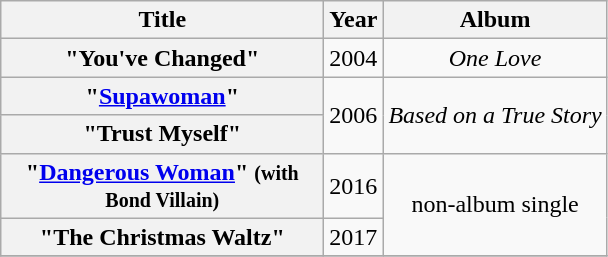<table class="wikitable plainrowheaders" style="text-align:center;" border="1">
<tr>
<th scope="col" style="width:13em;">Title</th>
<th scope="col">Year</th>
<th scope="col">Album</th>
</tr>
<tr>
<th scope="row">"You've Changed"</th>
<td>2004</td>
<td><em>One Love</em></td>
</tr>
<tr>
<th scope="row">"<a href='#'>Supawoman</a>"</th>
<td rowspan="2">2006</td>
<td rowspan="2"><em>Based on a True Story</em></td>
</tr>
<tr>
<th scope="row">"Trust Myself"</th>
</tr>
<tr>
<th scope="row">"<a href='#'>Dangerous Woman</a>" <small>(with Bond Villain)</small></th>
<td>2016</td>
<td rowspan="2">non-album single</td>
</tr>
<tr>
<th scope="row">"The Christmas Waltz"</th>
<td>2017</td>
</tr>
<tr>
</tr>
</table>
